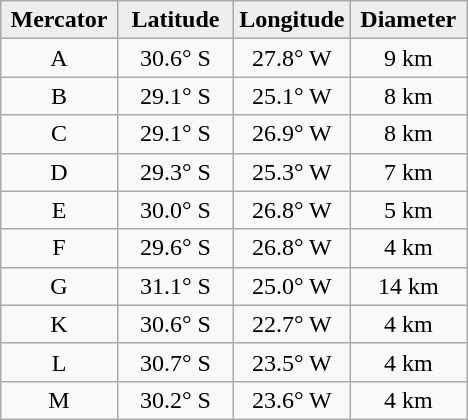<table class="wikitable">
<tr>
<th width="25%" style="background:#eeeeee;">Mercator</th>
<th width="25%" style="background:#eeeeee;">Latitude</th>
<th width="25%" style="background:#eeeeee;">Longitude</th>
<th width="25%" style="background:#eeeeee;">Diameter</th>
</tr>
<tr>
<td align="center">A</td>
<td align="center">30.6° S</td>
<td align="center">27.8° W</td>
<td align="center">9 km</td>
</tr>
<tr>
<td align="center">B</td>
<td align="center">29.1° S</td>
<td align="center">25.1° W</td>
<td align="center">8 km</td>
</tr>
<tr>
<td align="center">C</td>
<td align="center">29.1° S</td>
<td align="center">26.9° W</td>
<td align="center">8 km</td>
</tr>
<tr>
<td align="center">D</td>
<td align="center">29.3° S</td>
<td align="center">25.3° W</td>
<td align="center">7 km</td>
</tr>
<tr>
<td align="center">E</td>
<td align="center">30.0° S</td>
<td align="center">26.8° W</td>
<td align="center">5 km</td>
</tr>
<tr>
<td align="center">F</td>
<td align="center">29.6° S</td>
<td align="center">26.8° W</td>
<td align="center">4 km</td>
</tr>
<tr>
<td align="center">G</td>
<td align="center">31.1° S</td>
<td align="center">25.0° W</td>
<td align="center">14 km</td>
</tr>
<tr>
<td align="center">K</td>
<td align="center">30.6° S</td>
<td align="center">22.7° W</td>
<td align="center">4 km</td>
</tr>
<tr>
<td align="center">L</td>
<td align="center">30.7° S</td>
<td align="center">23.5° W</td>
<td align="center">4 km</td>
</tr>
<tr>
<td align="center">M</td>
<td align="center">30.2° S</td>
<td align="center">23.6° W</td>
<td align="center">4 km</td>
</tr>
</table>
